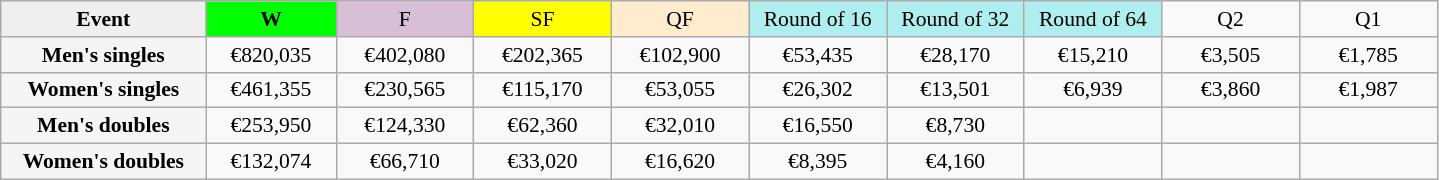<table class=wikitable style=font-size:90%;text-align:center>
<tr>
<td width=130 bgcolor=efefef><strong>Event</strong></td>
<td width=80 bgcolor=lime><strong>W</strong></td>
<td width=85 bgcolor=thistle>F</td>
<td width=85 bgcolor=ffff00>SF</td>
<td width=85 bgcolor=ffebcd>QF</td>
<td width=85 bgcolor=afeeee>Round of 16</td>
<td width=85 bgcolor=afeeee>Round of 32</td>
<td width=85 bgcolor=afeeee>Round of 64</td>
<td width=85>Q2</td>
<td width=85>Q1</td>
</tr>
<tr>
<th style=background:#f5f5f5>Men's singles</th>
<td>€820,035</td>
<td>€402,080</td>
<td>€202,365</td>
<td>€102,900</td>
<td>€53,435</td>
<td>€28,170</td>
<td>€15,210</td>
<td>€3,505</td>
<td>€1,785</td>
</tr>
<tr>
<th style=background:#f5f5f5>Women's singles</th>
<td>€461,355</td>
<td>€230,565</td>
<td>€115,170</td>
<td>€53,055</td>
<td>€26,302</td>
<td>€13,501</td>
<td>€6,939</td>
<td>€3,860</td>
<td>€1,987</td>
</tr>
<tr>
<th style=background:#f5f5f5>Men's doubles</th>
<td>€253,950</td>
<td>€124,330</td>
<td>€62,360</td>
<td>€32,010</td>
<td>€16,550</td>
<td>€8,730</td>
<td></td>
<td></td>
<td></td>
</tr>
<tr>
<th style=background:#f5f5f5>Women's doubles</th>
<td>€132,074</td>
<td>€66,710</td>
<td>€33,020</td>
<td>€16,620</td>
<td>€8,395</td>
<td>€4,160</td>
<td></td>
<td></td>
<td></td>
</tr>
</table>
